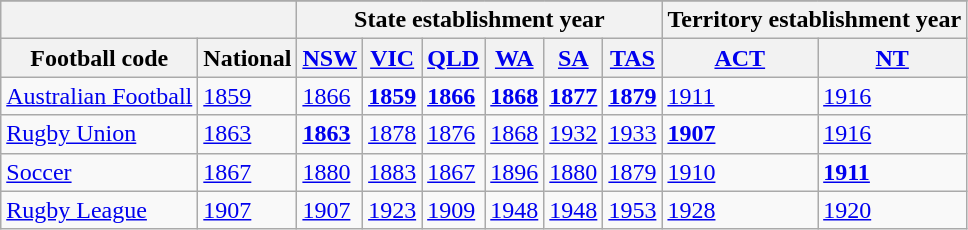<table class="sortable wikitable">
<tr>
</tr>
<tr>
<th colspan="2"></th>
<th colspan="6">State establishment year</th>
<th colspan="2">Territory establishment year</th>
</tr>
<tr>
<th>Football code</th>
<th>National</th>
<th> <a href='#'>NSW</a></th>
<th> <a href='#'>VIC</a></th>
<th> <a href='#'>QLD</a></th>
<th> <a href='#'>WA</a></th>
<th> <a href='#'>SA</a></th>
<th> <a href='#'>TAS</a></th>
<th> <a href='#'>ACT</a></th>
<th> <a href='#'>NT</a></th>
</tr>
<tr>
<td><a href='#'>Australian Football</a></td>
<td><a href='#'>1859</a></td>
<td><a href='#'>1866</a></td>
<td><strong><a href='#'>1859</a></strong></td>
<td><strong><a href='#'>1866</a></strong></td>
<td><strong><a href='#'>1868</a></strong></td>
<td><strong><a href='#'>1877</a></strong></td>
<td><strong><a href='#'>1879</a></strong></td>
<td><a href='#'>1911</a></td>
<td><a href='#'>1916</a></td>
</tr>
<tr>
<td><a href='#'>Rugby Union</a></td>
<td><a href='#'>1863</a></td>
<td><strong><a href='#'>1863</a></strong></td>
<td><a href='#'>1878</a></td>
<td><a href='#'>1876</a></td>
<td><a href='#'>1868</a></td>
<td><a href='#'>1932</a></td>
<td><a href='#'>1933</a></td>
<td><strong><a href='#'>1907</a></strong></td>
<td><a href='#'>1916</a></td>
</tr>
<tr>
<td><a href='#'>Soccer</a></td>
<td><a href='#'>1867</a></td>
<td><a href='#'>1880</a></td>
<td><a href='#'>1883</a></td>
<td><a href='#'>1867</a></td>
<td><a href='#'>1896</a></td>
<td><a href='#'>1880</a></td>
<td><a href='#'>1879</a></td>
<td><a href='#'>1910</a></td>
<td><strong><a href='#'>1911</a></strong></td>
</tr>
<tr>
<td><a href='#'>Rugby League</a></td>
<td><a href='#'>1907</a></td>
<td><a href='#'>1907</a></td>
<td><a href='#'>1923</a></td>
<td><a href='#'>1909</a></td>
<td><a href='#'>1948</a></td>
<td><a href='#'>1948</a></td>
<td><a href='#'>1953</a></td>
<td><a href='#'>1928</a></td>
<td><a href='#'>1920</a></td>
</tr>
</table>
